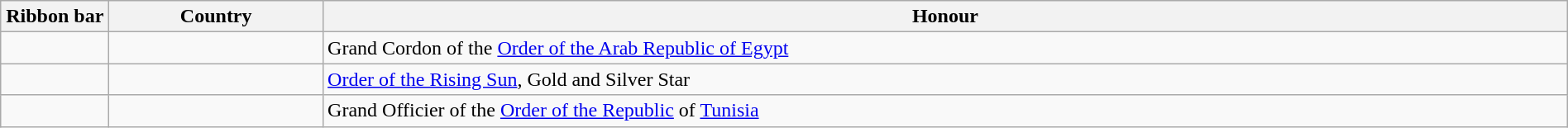<table class="wikitable" style="width:100%;">
<tr>
<th style="width:80px;">Ribbon bar</th>
<th>Country</th>
<th>Honour</th>
</tr>
<tr>
<td></td>
<td></td>
<td>Grand Cordon of the <a href='#'>Order of the Arab Republic of Egypt</a></td>
</tr>
<tr>
<td></td>
<td></td>
<td><a href='#'>Order of the Rising Sun</a>, Gold and Silver Star</td>
</tr>
<tr>
<td></td>
<td></td>
<td>Grand Officier of the <a href='#'>Order of the Republic</a> of <a href='#'>Tunisia</a></td>
</tr>
</table>
